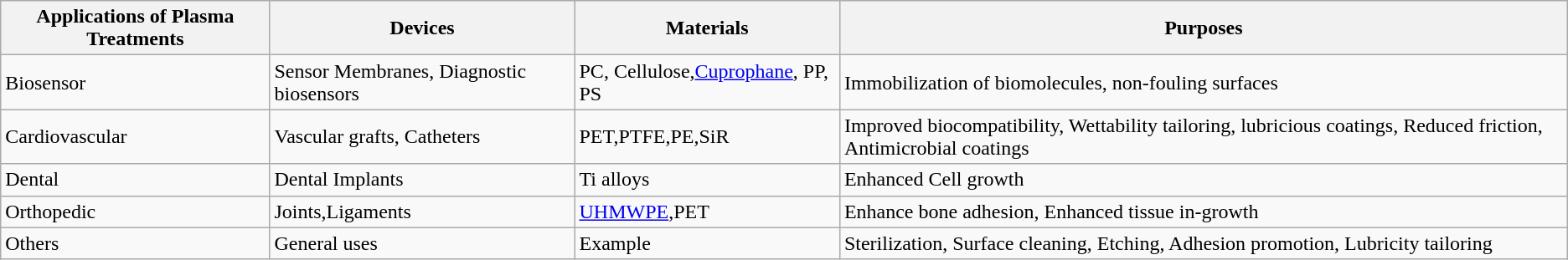<table class="wikitable">
<tr>
<th>Applications of Plasma Treatments</th>
<th>Devices</th>
<th>Materials</th>
<th>Purposes</th>
</tr>
<tr>
<td>Biosensor</td>
<td>Sensor Membranes, Diagnostic biosensors</td>
<td>PC, Cellulose,<a href='#'>Cuprophane</a>, PP, PS</td>
<td>Immobilization of biomolecules, non-fouling surfaces</td>
</tr>
<tr>
<td>Cardiovascular</td>
<td>Vascular grafts, Catheters</td>
<td>PET,PTFE,PE,SiR</td>
<td>Improved biocompatibility, Wettability tailoring, lubricious coatings, Reduced friction, Antimicrobial coatings</td>
</tr>
<tr>
<td>Dental</td>
<td>Dental Implants</td>
<td>Ti alloys</td>
<td>Enhanced Cell growth</td>
</tr>
<tr>
<td>Orthopedic</td>
<td>Joints,Ligaments</td>
<td><a href='#'>UHMWPE</a>,PET</td>
<td>Enhance bone adhesion, Enhanced tissue in-growth</td>
</tr>
<tr>
<td>Others</td>
<td>General uses</td>
<td>Example</td>
<td>Sterilization, Surface cleaning, Etching, Adhesion promotion, Lubricity tailoring</td>
</tr>
</table>
